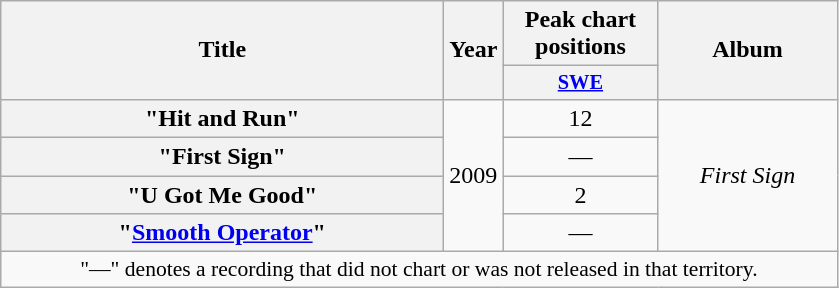<table class="wikitable plainrowheaders" style="text-align:center;">
<tr>
<th scope="col" rowspan="2" style="width:18em;">Title</th>
<th scope="col" rowspan="2" style="width:1em;">Year</th>
<th scope="col" style="width:6em;">Peak chart positions</th>
<th scope="col" rowspan="2" style="width:7em;">Album</th>
</tr>
<tr>
<th scope="col" style="width:3em;font-size:85%;"><a href='#'>SWE</a><br></th>
</tr>
<tr>
<th scope="row">"Hit and Run"</th>
<td rowspan="4">2009</td>
<td>12</td>
<td rowspan="4"><em>First Sign</em></td>
</tr>
<tr>
<th scope="row">"First Sign"</th>
<td>—</td>
</tr>
<tr>
<th scope="row">"U Got Me Good"</th>
<td>2</td>
</tr>
<tr>
<th scope="row">"<a href='#'>Smooth Operator</a>"</th>
<td>—</td>
</tr>
<tr>
<td colspan="4" style="font-size:90%">"—" denotes a recording that did not chart or was not released in that territory.</td>
</tr>
</table>
